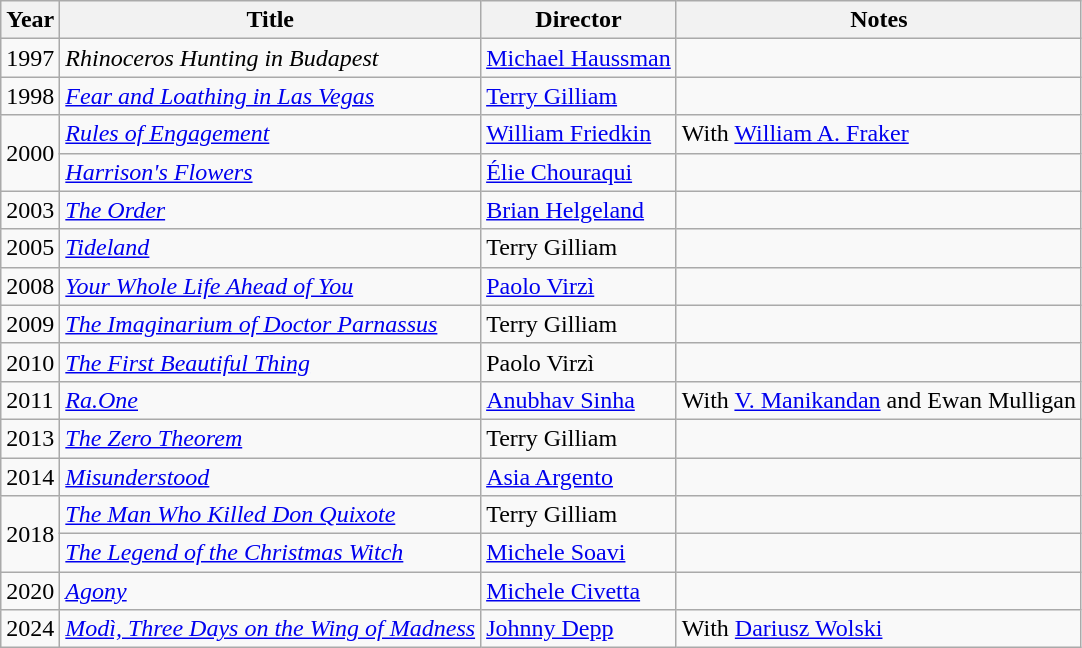<table class="wikitable">
<tr>
<th>Year</th>
<th>Title</th>
<th>Director</th>
<th>Notes</th>
</tr>
<tr>
<td>1997</td>
<td><em>Rhinoceros Hunting in Budapest</em></td>
<td><a href='#'>Michael Haussman</a></td>
<td></td>
</tr>
<tr>
<td>1998</td>
<td><em><a href='#'>Fear and Loathing in Las Vegas</a></em></td>
<td><a href='#'>Terry Gilliam</a></td>
<td></td>
</tr>
<tr>
<td rowspan=2>2000</td>
<td><em><a href='#'>Rules of Engagement</a></em></td>
<td><a href='#'>William Friedkin</a></td>
<td>With <a href='#'>William A. Fraker</a></td>
</tr>
<tr>
<td><em><a href='#'>Harrison's Flowers</a></em></td>
<td><a href='#'>Élie Chouraqui</a></td>
<td></td>
</tr>
<tr>
<td>2003</td>
<td><em><a href='#'>The Order</a></em></td>
<td><a href='#'>Brian Helgeland</a></td>
<td></td>
</tr>
<tr>
<td>2005</td>
<td><em><a href='#'>Tideland</a></em></td>
<td>Terry Gilliam</td>
<td></td>
</tr>
<tr>
<td>2008</td>
<td><em><a href='#'>Your Whole Life Ahead of You</a></em></td>
<td><a href='#'>Paolo Virzì</a></td>
<td></td>
</tr>
<tr>
<td>2009</td>
<td><em><a href='#'>The Imaginarium of Doctor Parnassus</a></em></td>
<td>Terry Gilliam</td>
<td></td>
</tr>
<tr>
<td>2010</td>
<td><em><a href='#'>The First Beautiful Thing</a></em></td>
<td>Paolo Virzì</td>
<td></td>
</tr>
<tr>
<td>2011</td>
<td><em><a href='#'>Ra.One</a></em></td>
<td><a href='#'>Anubhav Sinha</a></td>
<td>With <a href='#'>V. Manikandan</a> and Ewan Mulligan</td>
</tr>
<tr>
<td>2013</td>
<td><em><a href='#'>The Zero Theorem</a></em></td>
<td>Terry Gilliam</td>
<td></td>
</tr>
<tr>
<td>2014</td>
<td><em><a href='#'>Misunderstood</a></em></td>
<td><a href='#'>Asia Argento</a></td>
<td></td>
</tr>
<tr>
<td rowspan=2>2018</td>
<td><em><a href='#'>The Man Who Killed Don Quixote</a></em></td>
<td>Terry Gilliam</td>
<td></td>
</tr>
<tr>
<td><em><a href='#'>The Legend of the Christmas Witch</a></em></td>
<td><a href='#'>Michele Soavi</a></td>
<td></td>
</tr>
<tr>
<td>2020</td>
<td><em><a href='#'>Agony</a></em></td>
<td><a href='#'>Michele Civetta</a></td>
<td></td>
</tr>
<tr>
<td>2024</td>
<td><em><a href='#'>Modì, Three Days on the Wing of Madness</a></em></td>
<td><a href='#'>Johnny Depp</a></td>
<td>With <a href='#'>Dariusz Wolski</a></td>
</tr>
</table>
